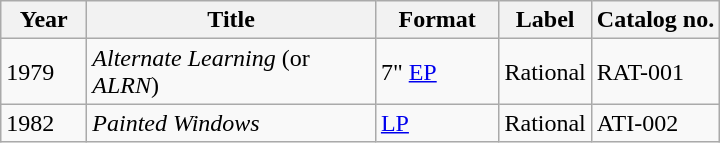<table class="wikitable">
<tr>
<th style="width:50px;">Year</th>
<th style="width:185px;">Title<br></th>
<th style="width:75px;">Format</th>
<th>Label</th>
<th>Catalog no.</th>
</tr>
<tr>
<td>1979</td>
<td><em>Alternate Learning</em> (or <em>ALRN</em>)<br></td>
<td>7" <a href='#'>EP</a></td>
<td>Rational</td>
<td>RAT-001</td>
</tr>
<tr>
<td>1982</td>
<td><em>Painted Windows</em><br></td>
<td><a href='#'>LP</a></td>
<td>Rational</td>
<td>ATI-002</td>
</tr>
</table>
